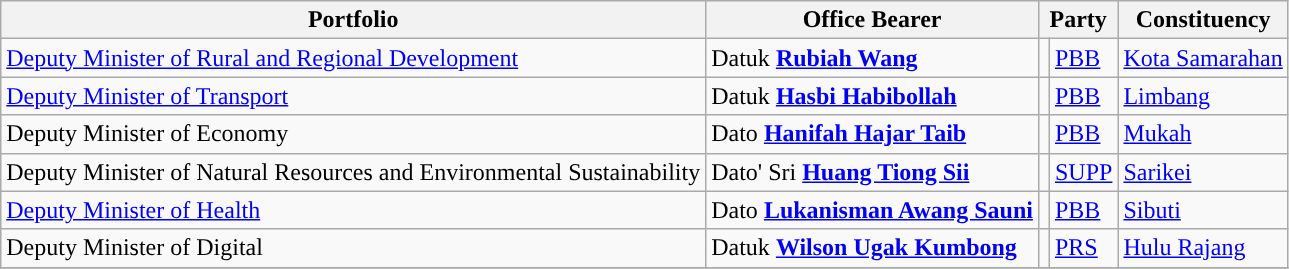<table class="sortable wikitable">
<tr>
<th>Portfolio</th>
<th>Office Bearer</th>
<th colspan="2">Party</th>
<th>Constituency</th>
</tr>
<tr>
<td><a href='#'>Deputy Minister of Rural and Regional Development</a></td>
<td>Datuk <strong><a href='#'>Rubiah Wang</a></strong> </td>
<td></td>
<td><a href='#'>PBB</a></td>
<td><a href='#'>Kota Samarahan</a></td>
</tr>
<tr>
<td><a href='#'>Deputy Minister of Transport</a></td>
<td>Datuk <strong><a href='#'>Hasbi Habibollah</a></strong> </td>
<td></td>
<td><a href='#'>PBB</a></td>
<td><a href='#'>Limbang</a></td>
</tr>
<tr>
<td>Deputy Minister of Economy</td>
<td>Dato <strong><a href='#'>Hanifah Hajar Taib</a></strong> </td>
<td></td>
<td><a href='#'>PBB</a></td>
<td><a href='#'>Mukah</a></td>
</tr>
<tr>
<td>Deputy Minister of Natural Resources and Environmental Sustainability</td>
<td>Dato' Sri <strong><a href='#'>Huang Tiong Sii</a></strong>  </td>
<td></td>
<td><a href='#'>SUPP</a></td>
<td><a href='#'>Sarikei</a></td>
</tr>
<tr>
<td><a href='#'>Deputy Minister of Health</a></td>
<td>Dato <strong><a href='#'>Lukanisman Awang Sauni</a></strong> </td>
<td></td>
<td><a href='#'>PBB</a></td>
<td><a href='#'>Sibuti</a></td>
</tr>
<tr>
<td>Deputy Minister of Digital</td>
<td>Datuk <strong><a href='#'>Wilson Ugak Kumbong</a></strong> </td>
<td></td>
<td><a href='#'>PRS</a></td>
<td><a href='#'>Hulu Rajang</a></td>
</tr>
<tr>
</tr>
</table>
